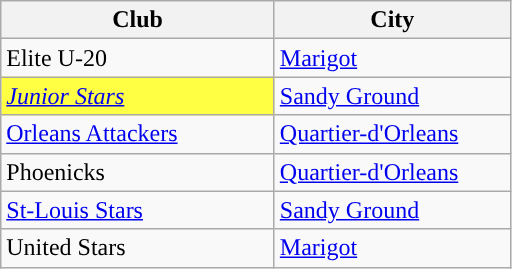<table class="wikitable">
<tr>
<th width="175px">Club</th>
<th width="150px">City</th>
</tr>
<tr>
<td>Elite U-20</td>
<td><a href='#'>Marigot</a></td>
</tr>
<tr>
<td style="background:#FFFF44"><em><a href='#'>Junior Stars</a></em></td>
<td><a href='#'>Sandy Ground</a></td>
</tr>
<tr>
<td><a href='#'>Orleans Attackers</a></td>
<td><a href='#'>Quartier-d'Orleans</a></td>
</tr>
<tr>
<td>Phoenicks</td>
<td><a href='#'>Quartier-d'Orleans</a></td>
</tr>
<tr>
<td><a href='#'>St-Louis Stars</a></td>
<td><a href='#'>Sandy Ground</a></td>
</tr>
<tr>
<td>United Stars</td>
<td><a href='#'>Marigot</a></td>
</tr>
</table>
